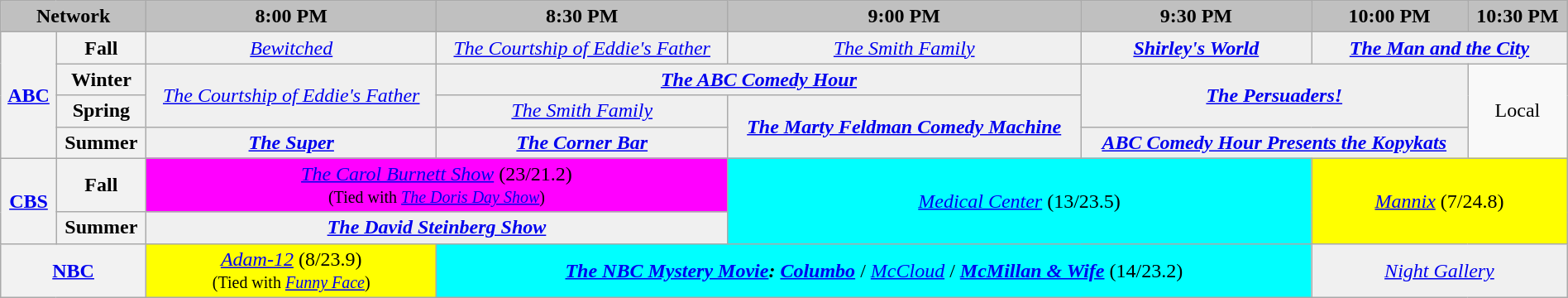<table class="wikitable" style="width:100%;margin-right:0;text-align:center">
<tr>
<th colspan="2" style="background-color:#C0C0C0;text-align:center">Network</th>
<th style="background-color:#C0C0C0;text-align:center">8:00 PM</th>
<th style="background-color:#C0C0C0;text-align:center">8:30 PM</th>
<th style="background-color:#C0C0C0;text-align:center">9:00 PM</th>
<th style="background-color:#C0C0C0;text-align:center">9:30 PM</th>
<th style="background-color:#C0C0C0;text-align:center">10:00 PM</th>
<th style="background-color:#C0C0C0;text-align:center">10:30 PM</th>
</tr>
<tr>
<th bgcolor="#C0C0C0" rowspan="4"><a href='#'>ABC</a></th>
<th>Fall</th>
<td bgcolor="#F0F0F0"><em><a href='#'>Bewitched</a></em></td>
<td bgcolor="#F0F0F0"><em><a href='#'>The Courtship of Eddie's Father</a></em></td>
<td bgcolor="#F0F0F0"><em><a href='#'>The Smith Family</a></em></td>
<td bgcolor="#F0F0F0"><strong><em><a href='#'>Shirley's World</a></em></strong></td>
<td bgcolor="#F0F0F0" colspan="2"><strong><em><a href='#'>The Man and the City</a></em></strong></td>
</tr>
<tr>
<th>Winter</th>
<td bgcolor="#F0F0F0" rowspan="2"><em><a href='#'>The Courtship of Eddie's Father</a></em></td>
<td bgcolor="F0F0F0" colspan="2"><strong><em><a href='#'>The ABC Comedy Hour</a></em></strong></td>
<td bgcolor="#F0F0F0" colspan="2" rowspan="2"><strong><em><a href='#'>The Persuaders!</a></em></strong></td>
<td rowspan="3">Local</td>
</tr>
<tr>
<th>Spring</th>
<td bgcolor="#F0F0F0"><em><a href='#'>The Smith Family</a></em></td>
<td bgcolor="#F0F0F0" rowspan="2"><strong><em><a href='#'>The Marty Feldman Comedy Machine</a></em></strong></td>
</tr>
<tr>
<th>Summer</th>
<td bgcolor="F0F0F0"><strong><em><a href='#'>The Super</a></em></strong></td>
<td bgcolor="#F0F0F0"><strong><em><a href='#'>The Corner Bar</a></em></strong></td>
<td bgcolor="#F0F0F0" colspan="2"><strong><em><a href='#'>ABC Comedy Hour Presents the Kopykats</a></em></strong></td>
</tr>
<tr>
<th bgcolor="#C0C0C0" rowspan="2"><a href='#'>CBS</a></th>
<th>Fall</th>
<td bgcolor="magenta" colspan="2"><em><a href='#'>The Carol Burnett Show</a></em> (23/21.2)<br><small>(Tied with <em><a href='#'>The Doris Day Show</a></em>)</small></td>
<td bgcolor="cyan" colspan="2" rowspan="2"><em><a href='#'>Medical Center</a></em> (13/23.5)</td>
<td bgcolor="yellow" colspan="2" rowspan="2"><em><a href='#'>Mannix</a></em> (7/24.8)</td>
</tr>
<tr>
<th>Summer</th>
<td bgcolor="#F0F0F0" colspan="2"><strong><em><a href='#'>The David Steinberg Show</a></em></strong></td>
</tr>
<tr>
<th bgcolor="#C0C0C0" colspan="2"><a href='#'>NBC</a></th>
<td bgcolor="yellow"><em><a href='#'>Adam-12</a></em> (8/23.9)<br><small>(Tied with <em><a href='#'>Funny Face</a></em>)</small></td>
<td bgcolor="cyan" colspan="3"><strong><em><a href='#'>The NBC Mystery Movie</a>: <a href='#'>Columbo</a></em></strong> / <em><a href='#'>McCloud</a></em> / <strong><em><a href='#'>McMillan & Wife</a></em></strong> (14/23.2)</td>
<td bgcolor="#F0F0F0" colspan="2"><em><a href='#'>Night Gallery</a></em></td>
</tr>
</table>
